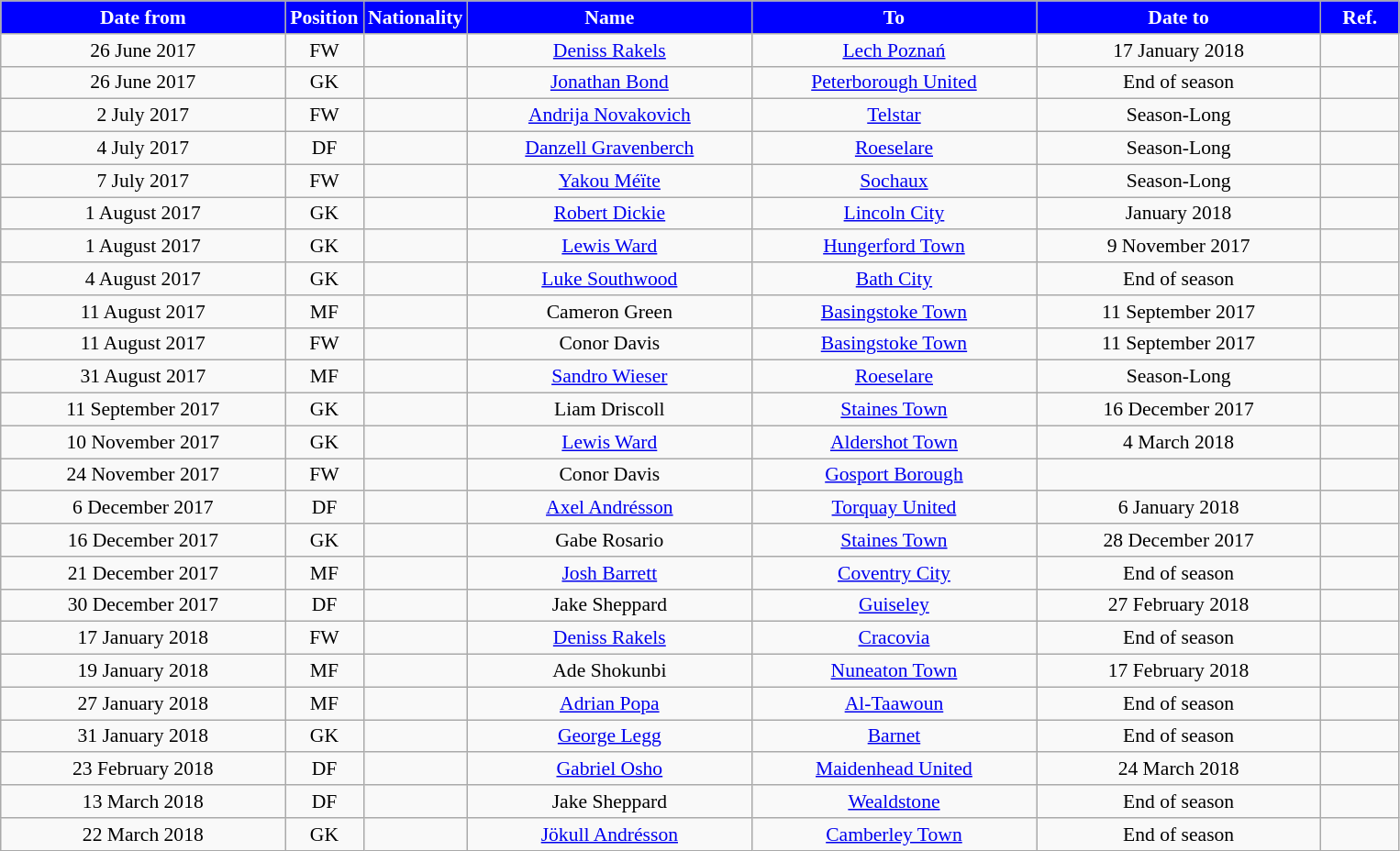<table class="wikitable" style="text-align:center; font-size:90%; ">
<tr>
<th style="background:#00f; color:white; width:200px;">Date from</th>
<th style="background:#00f; color:white; width:50px;">Position</th>
<th style="background:#00f; color:white; width:50px;">Nationality</th>
<th style="background:#00f; color:white; width:200px;">Name</th>
<th style="background:#00f; color:white; width:200px;">To</th>
<th style="background:#00f; color:white; width:200px;">Date to</th>
<th style="background:#00f; color:white; width:50px;">Ref.</th>
</tr>
<tr>
<td>26 June 2017</td>
<td>FW</td>
<td></td>
<td><a href='#'>Deniss Rakels</a></td>
<td><a href='#'>Lech Poznań</a></td>
<td>17 January 2018</td>
<td></td>
</tr>
<tr>
<td>26 June 2017</td>
<td>GK</td>
<td></td>
<td><a href='#'>Jonathan Bond</a></td>
<td><a href='#'>Peterborough United</a></td>
<td>End of season</td>
<td></td>
</tr>
<tr>
<td>2 July 2017</td>
<td>FW</td>
<td></td>
<td><a href='#'>Andrija Novakovich</a></td>
<td><a href='#'>Telstar</a></td>
<td>Season-Long</td>
<td></td>
</tr>
<tr>
<td>4 July 2017</td>
<td>DF</td>
<td></td>
<td><a href='#'>Danzell Gravenberch</a></td>
<td><a href='#'>Roeselare</a></td>
<td>Season-Long</td>
<td></td>
</tr>
<tr>
<td>7 July 2017</td>
<td>FW</td>
<td></td>
<td><a href='#'>Yakou Méïte</a></td>
<td><a href='#'>Sochaux</a></td>
<td>Season-Long</td>
<td></td>
</tr>
<tr>
<td>1 August 2017</td>
<td>GK</td>
<td></td>
<td><a href='#'>Robert Dickie</a></td>
<td><a href='#'>Lincoln City</a></td>
<td>January 2018</td>
<td></td>
</tr>
<tr>
<td>1 August 2017</td>
<td>GK</td>
<td></td>
<td><a href='#'>Lewis Ward</a></td>
<td><a href='#'>Hungerford Town</a></td>
<td>9 November 2017</td>
<td></td>
</tr>
<tr>
<td>4 August 2017</td>
<td>GK</td>
<td></td>
<td><a href='#'>Luke Southwood</a></td>
<td><a href='#'>Bath City</a></td>
<td>End of season</td>
<td></td>
</tr>
<tr>
<td>11 August 2017</td>
<td>MF</td>
<td></td>
<td>Cameron Green</td>
<td><a href='#'>Basingstoke Town</a></td>
<td>11 September 2017</td>
<td></td>
</tr>
<tr>
<td>11 August 2017</td>
<td>FW</td>
<td></td>
<td>Conor Davis</td>
<td><a href='#'>Basingstoke Town</a></td>
<td>11 September 2017</td>
<td></td>
</tr>
<tr>
<td>31 August 2017</td>
<td>MF</td>
<td></td>
<td><a href='#'>Sandro Wieser</a></td>
<td><a href='#'>Roeselare</a></td>
<td>Season-Long</td>
<td></td>
</tr>
<tr>
<td>11 September 2017</td>
<td>GK</td>
<td></td>
<td>Liam Driscoll</td>
<td><a href='#'>Staines Town</a></td>
<td>16 December 2017</td>
<td></td>
</tr>
<tr>
<td>10 November 2017</td>
<td>GK</td>
<td></td>
<td><a href='#'>Lewis Ward</a></td>
<td><a href='#'>Aldershot Town</a></td>
<td>4 March 2018</td>
<td></td>
</tr>
<tr>
<td>24 November 2017</td>
<td>FW</td>
<td></td>
<td>Conor Davis</td>
<td><a href='#'>Gosport Borough</a></td>
<td></td>
<td></td>
</tr>
<tr>
<td>6 December 2017</td>
<td>DF</td>
<td></td>
<td><a href='#'>Axel Andrésson</a></td>
<td><a href='#'>Torquay United</a></td>
<td>6 January 2018</td>
<td></td>
</tr>
<tr>
<td>16 December 2017</td>
<td>GK</td>
<td></td>
<td>Gabe Rosario</td>
<td><a href='#'>Staines Town</a></td>
<td>28 December 2017</td>
<td></td>
</tr>
<tr>
<td>21 December 2017 </td>
<td>MF</td>
<td></td>
<td><a href='#'>Josh Barrett</a></td>
<td><a href='#'>Coventry City</a></td>
<td>End of season</td>
<td></td>
</tr>
<tr>
<td>30 December 2017</td>
<td>DF</td>
<td></td>
<td>Jake Sheppard</td>
<td><a href='#'>Guiseley</a></td>
<td>27 February 2018</td>
<td></td>
</tr>
<tr>
<td>17 January 2018</td>
<td>FW</td>
<td></td>
<td><a href='#'>Deniss Rakels</a></td>
<td><a href='#'>Cracovia</a></td>
<td>End of season</td>
<td></td>
</tr>
<tr>
<td>19 January 2018</td>
<td>MF</td>
<td></td>
<td>Ade Shokunbi</td>
<td><a href='#'>Nuneaton Town</a></td>
<td>17 February 2018</td>
<td></td>
</tr>
<tr>
<td>27 January 2018</td>
<td>MF</td>
<td></td>
<td><a href='#'>Adrian Popa</a></td>
<td><a href='#'>Al-Taawoun</a></td>
<td>End of season</td>
<td></td>
</tr>
<tr>
<td>31 January 2018</td>
<td>GK</td>
<td></td>
<td><a href='#'>George Legg</a></td>
<td><a href='#'>Barnet</a></td>
<td>End of season</td>
<td></td>
</tr>
<tr>
<td>23 February 2018</td>
<td>DF</td>
<td></td>
<td><a href='#'>Gabriel Osho</a></td>
<td><a href='#'>Maidenhead United</a></td>
<td>24 March 2018</td>
<td></td>
</tr>
<tr>
<td>13 March 2018</td>
<td>DF</td>
<td></td>
<td>Jake Sheppard</td>
<td><a href='#'>Wealdstone</a></td>
<td>End of season</td>
<td></td>
</tr>
<tr>
<td>22 March 2018</td>
<td>GK</td>
<td></td>
<td><a href='#'>Jökull Andrésson</a></td>
<td><a href='#'>Camberley Town</a></td>
<td>End of season</td>
<td></td>
</tr>
</table>
